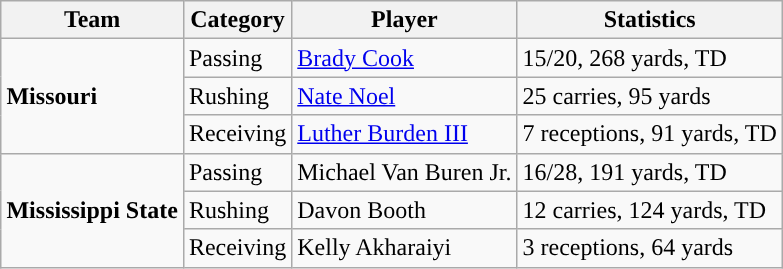<table class="wikitable" style="float: right;">
<tr>
<th>Team</th>
<th>Category</th>
<th>Player</th>
<th>Statistics</th>
</tr>
<tr>
<td rowspan=3><strong>Missouri</strong></td>
<td>Passing</td>
<td><a href='#'>Brady Cook</a></td>
<td>15/20, 268 yards, TD</td>
</tr>
<tr>
<td>Rushing</td>
<td><a href='#'>Nate Noel</a></td>
<td>25 carries, 95 yards</td>
</tr>
<tr>
<td>Receiving</td>
<td><a href='#'>Luther Burden III</a></td>
<td>7 receptions, 91 yards, TD</td>
</tr>
<tr>
<td rowspan=3><strong>Mississippi State</strong></td>
<td>Passing</td>
<td>Michael Van Buren Jr.</td>
<td>16/28, 191 yards, TD</td>
</tr>
<tr>
<td>Rushing</td>
<td>Davon Booth</td>
<td>12 carries, 124 yards, TD</td>
</tr>
<tr>
<td>Receiving</td>
<td>Kelly Akharaiyi</td>
<td>3 receptions, 64 yards</td>
</tr>
</table>
